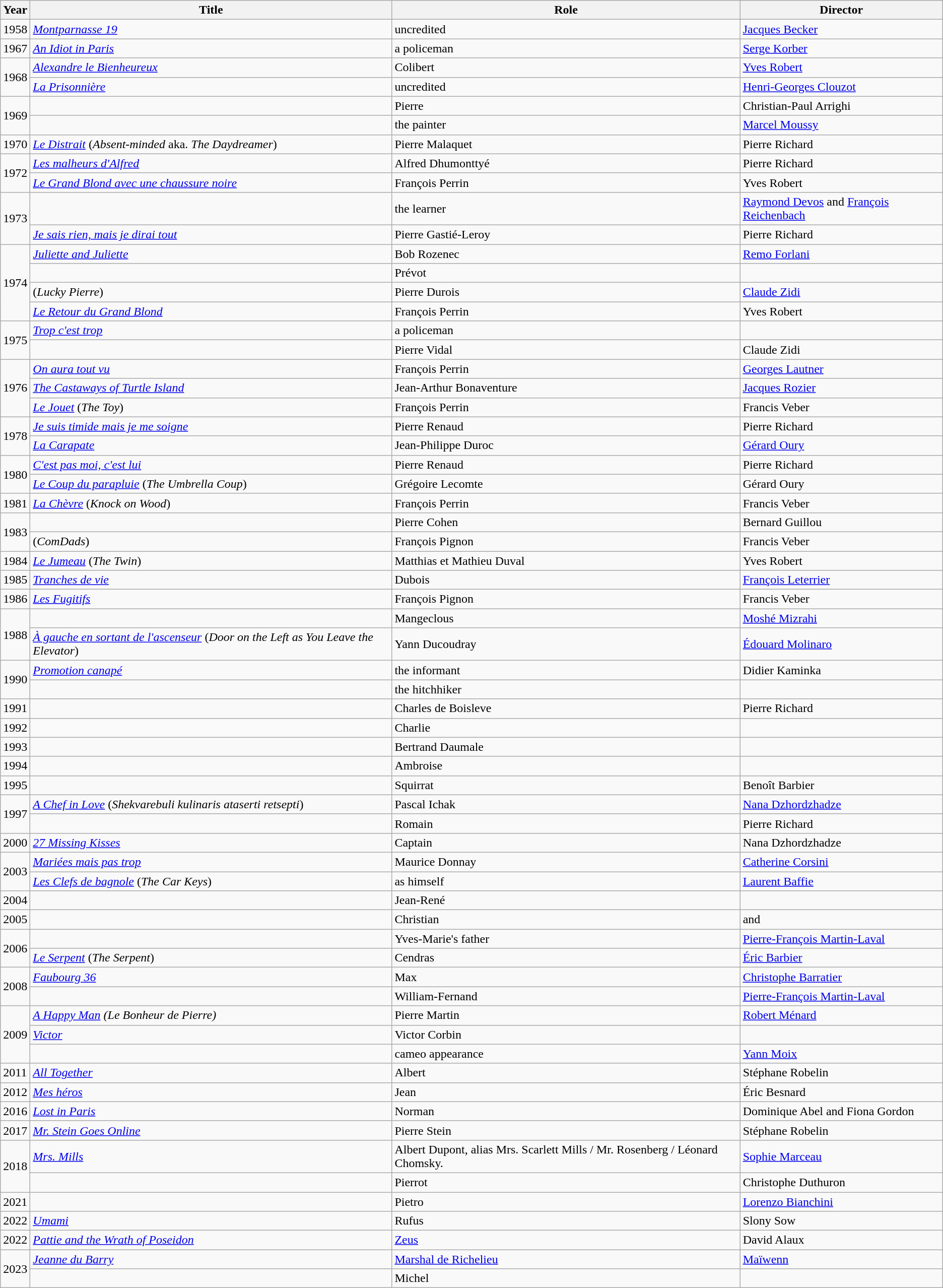<table class="wikitable sortable">
<tr>
<th>Year</th>
<th>Title</th>
<th>Role</th>
<th>Director</th>
</tr>
<tr>
<td>1958</td>
<td><em><a href='#'>Montparnasse 19</a></em></td>
<td>uncredited</td>
<td><a href='#'>Jacques Becker</a></td>
</tr>
<tr>
<td>1967</td>
<td><em><a href='#'>An Idiot in Paris</a></em></td>
<td>a policeman</td>
<td><a href='#'>Serge Korber</a></td>
</tr>
<tr>
<td rowspan=2>1968</td>
<td><em><a href='#'>Alexandre le Bienheureux</a></em></td>
<td>Colibert</td>
<td><a href='#'>Yves Robert</a></td>
</tr>
<tr>
<td><em><a href='#'>La Prisonnière</a></em></td>
<td>uncredited</td>
<td><a href='#'>Henri-Georges Clouzot</a></td>
</tr>
<tr>
<td rowspan=2>1969</td>
<td><em></em></td>
<td>Pierre</td>
<td>Christian-Paul Arrighi</td>
</tr>
<tr>
<td><em></em></td>
<td>the painter</td>
<td><a href='#'>Marcel Moussy</a></td>
</tr>
<tr>
<td>1970</td>
<td><em><a href='#'>Le Distrait</a></em> (<em>Absent-minded</em> aka. <em>The Daydreamer</em>)</td>
<td>Pierre Malaquet</td>
<td>Pierre Richard</td>
</tr>
<tr>
<td rowspan=2>1972</td>
<td><em><a href='#'>Les malheurs d'Alfred</a></em></td>
<td>Alfred Dhumonttyé</td>
<td>Pierre Richard</td>
</tr>
<tr>
<td><em><a href='#'>Le Grand Blond avec une chaussure noire</a></em></td>
<td>François Perrin</td>
<td>Yves Robert</td>
</tr>
<tr>
<td rowspan=2>1973</td>
<td><em></em></td>
<td>the learner</td>
<td><a href='#'>Raymond Devos</a> and <a href='#'>François Reichenbach</a></td>
</tr>
<tr>
<td><em><a href='#'>Je sais rien, mais je dirai tout</a></em></td>
<td>Pierre Gastié-Leroy</td>
<td>Pierre Richard</td>
</tr>
<tr>
<td rowspan=4>1974</td>
<td><em><a href='#'>Juliette and Juliette</a></em></td>
<td>Bob Rozenec</td>
<td><a href='#'>Remo Forlani</a></td>
</tr>
<tr>
<td><em></em></td>
<td>Prévot</td>
<td></td>
</tr>
<tr>
<td> (<em>Lucky Pierre</em>)</td>
<td>Pierre Durois</td>
<td><a href='#'>Claude Zidi</a></td>
</tr>
<tr>
<td><em><a href='#'>Le Retour du Grand Blond</a></em></td>
<td>François Perrin</td>
<td>Yves Robert</td>
</tr>
<tr>
<td rowspan=2>1975</td>
<td><em><a href='#'>Trop c'est trop</a></em></td>
<td>a policeman</td>
<td></td>
</tr>
<tr>
<td></td>
<td>Pierre Vidal</td>
<td>Claude Zidi</td>
</tr>
<tr>
<td rowspan=3>1976</td>
<td><em><a href='#'>On aura tout vu</a></em></td>
<td>François Perrin</td>
<td><a href='#'>Georges Lautner</a></td>
</tr>
<tr>
<td><em><a href='#'>The Castaways of Turtle Island</a></em></td>
<td>Jean-Arthur Bonaventure</td>
<td><a href='#'>Jacques Rozier</a></td>
</tr>
<tr>
<td><em><a href='#'>Le Jouet</a></em> (<em>The Toy</em>)</td>
<td>François Perrin</td>
<td>Francis Veber</td>
</tr>
<tr>
<td rowspan=2>1978</td>
<td><em><a href='#'>Je suis timide mais je me soigne</a></em></td>
<td>Pierre Renaud</td>
<td>Pierre Richard</td>
</tr>
<tr>
<td><em><a href='#'>La Carapate</a></em></td>
<td>Jean-Philippe Duroc</td>
<td><a href='#'>Gérard Oury</a></td>
</tr>
<tr>
<td rowspan=2>1980</td>
<td><em><a href='#'>C'est pas moi, c'est lui</a></em></td>
<td>Pierre Renaud</td>
<td>Pierre Richard</td>
</tr>
<tr>
<td><em><a href='#'>Le Coup du parapluie</a></em> (<em>The Umbrella Coup</em>)</td>
<td>Grégoire Lecomte</td>
<td>Gérard Oury</td>
</tr>
<tr>
<td>1981</td>
<td><em><a href='#'>La Chèvre</a></em> (<em>Knock on Wood</em>)</td>
<td>François Perrin</td>
<td>Francis Veber</td>
</tr>
<tr>
<td rowspan=2>1983</td>
<td><em></em></td>
<td>Pierre Cohen</td>
<td>Bernard Guillou</td>
</tr>
<tr>
<td> (<em>ComDads</em>)</td>
<td>François Pignon</td>
<td>Francis Veber</td>
</tr>
<tr>
<td>1984</td>
<td><em><a href='#'>Le Jumeau</a></em> (<em>The Twin</em>)</td>
<td>Matthias et Mathieu Duval</td>
<td>Yves Robert</td>
</tr>
<tr>
<td>1985</td>
<td><em><a href='#'>Tranches de vie</a></em></td>
<td>Dubois</td>
<td><a href='#'>François Leterrier</a></td>
</tr>
<tr>
<td>1986</td>
<td><em><a href='#'>Les Fugitifs</a></em></td>
<td>François Pignon</td>
<td>Francis Veber</td>
</tr>
<tr>
<td rowspan=2>1988</td>
<td><em></em></td>
<td>Mangeclous</td>
<td><a href='#'>Moshé Mizrahi</a></td>
</tr>
<tr>
<td><em><a href='#'>À gauche en sortant de l'ascenseur</a></em> (<em>Door on the Left as You Leave the Elevator</em>)</td>
<td>Yann Ducoudray</td>
<td><a href='#'>Édouard Molinaro</a></td>
</tr>
<tr>
<td rowspan=2>1990</td>
<td><em><a href='#'>Promotion canapé</a></em></td>
<td>the informant</td>
<td>Didier Kaminka</td>
</tr>
<tr>
<td><em></em></td>
<td>the hitchhiker</td>
<td></td>
</tr>
<tr>
<td>1991</td>
<td><em></em></td>
<td>Charles de Boisleve</td>
<td>Pierre Richard</td>
</tr>
<tr>
<td>1992</td>
<td><em></em></td>
<td>Charlie</td>
<td></td>
</tr>
<tr>
<td>1993</td>
<td><em></em></td>
<td>Bertrand Daumale</td>
<td></td>
</tr>
<tr>
<td>1994</td>
<td><em></em></td>
<td>Ambroise</td>
<td></td>
</tr>
<tr>
<td>1995</td>
<td><em></em></td>
<td>Squirrat</td>
<td>Benoît Barbier</td>
</tr>
<tr>
<td rowspan=2>1997</td>
<td><em><a href='#'>A Chef in Love</a></em> (<em>Shekvarebuli kulinaris ataserti retsepti</em>)</td>
<td>Pascal Ichak</td>
<td><a href='#'>Nana Dzhordzhadze</a></td>
</tr>
<tr>
<td><em></em></td>
<td>Romain</td>
<td>Pierre Richard</td>
</tr>
<tr>
<td>2000</td>
<td><em><a href='#'>27 Missing Kisses</a></em></td>
<td>Captain</td>
<td>Nana Dzhordzhadze</td>
</tr>
<tr>
<td rowspan=2>2003</td>
<td><em><a href='#'>Mariées mais pas trop</a></em></td>
<td>Maurice Donnay</td>
<td><a href='#'>Catherine Corsini</a></td>
</tr>
<tr>
<td><em><a href='#'>Les Clefs de bagnole</a></em> (<em>The Car Keys</em>)</td>
<td>as himself</td>
<td><a href='#'>Laurent Baffie</a></td>
</tr>
<tr>
<td>2004</td>
<td><em></em></td>
<td>Jean-René</td>
<td></td>
</tr>
<tr>
<td>2005</td>
<td><em></em></td>
<td>Christian</td>
<td> and </td>
</tr>
<tr>
<td rowspan=2>2006</td>
<td><em></em></td>
<td>Yves-Marie's father</td>
<td><a href='#'>Pierre-François Martin-Laval</a></td>
</tr>
<tr>
<td><em><a href='#'>Le Serpent</a></em> (<em>The Serpent</em>)</td>
<td>Cendras</td>
<td><a href='#'>Éric Barbier</a></td>
</tr>
<tr>
<td rowspan=2>2008</td>
<td><em><a href='#'>Faubourg 36</a></em></td>
<td>Max</td>
<td><a href='#'>Christophe Barratier</a></td>
</tr>
<tr>
<td><em></em></td>
<td>William-Fernand</td>
<td><a href='#'>Pierre-François Martin-Laval</a></td>
</tr>
<tr>
<td rowspan=3>2009</td>
<td><em><a href='#'>A Happy Man</a> (Le Bonheur de Pierre)</em></td>
<td>Pierre Martin</td>
<td><a href='#'>Robert Ménard</a></td>
</tr>
<tr>
<td><em><a href='#'>Victor</a></em></td>
<td>Victor Corbin</td>
<td></td>
</tr>
<tr>
<td><em></em></td>
<td>cameo appearance</td>
<td><a href='#'>Yann Moix</a></td>
</tr>
<tr>
<td>2011</td>
<td><em><a href='#'>All Together</a></em></td>
<td>Albert</td>
<td>Stéphane Robelin</td>
</tr>
<tr>
<td>2012</td>
<td><em><a href='#'>Mes héros</a></em></td>
<td>Jean</td>
<td>Éric Besnard</td>
</tr>
<tr>
<td>2016</td>
<td><em><a href='#'>Lost in Paris</a></em></td>
<td>Norman</td>
<td>Dominique Abel and Fiona Gordon</td>
</tr>
<tr>
<td>2017</td>
<td><em><a href='#'>Mr. Stein Goes Online</a></em></td>
<td>Pierre Stein</td>
<td>Stéphane Robelin</td>
</tr>
<tr>
<td rowspan=2>2018</td>
<td><em><a href='#'>Mrs. Mills</a></em></td>
<td>Albert Dupont, alias Mrs. Scarlett Mills / Mr. Rosenberg / Léonard Chomsky.</td>
<td><a href='#'>Sophie Marceau</a></td>
</tr>
<tr>
<td><em></em></td>
<td>Pierrot</td>
<td>Christophe Duthuron</td>
</tr>
<tr>
<td>2021</td>
<td><em></em></td>
<td>Pietro</td>
<td><a href='#'>Lorenzo Bianchini</a></td>
</tr>
<tr>
<td>2022</td>
<td><em><a href='#'>Umami</a></em></td>
<td>Rufus</td>
<td>Slony Sow</td>
</tr>
<tr>
<td>2022</td>
<td><em><a href='#'>Pattie and the Wrath of Poseidon</a></em></td>
<td><a href='#'>Zeus</a></td>
<td>David Alaux</td>
</tr>
<tr>
<td rowspan=2>2023</td>
<td><em><a href='#'>Jeanne du Barry</a></em></td>
<td><a href='#'>Marshal de Richelieu</a></td>
<td><a href='#'>Maïwenn</a></td>
</tr>
<tr>
<td><em></em></td>
<td>Michel</td>
<td></td>
</tr>
</table>
